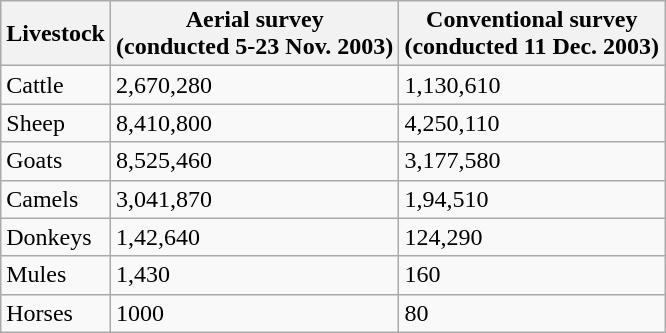<table class="wikitable" align="center">
<tr>
<th>Livestock</th>
<th>Aerial survey<br>(conducted 5-23 Nov. 2003)</th>
<th>Conventional survey<br>(conducted 11 Dec. 2003)</th>
</tr>
<tr>
<td>Cattle</td>
<td>2,670,280</td>
<td>1,130,610</td>
</tr>
<tr>
<td>Sheep</td>
<td>8,410,800</td>
<td>4,250,110</td>
</tr>
<tr>
<td>Goats</td>
<td>8,525,460</td>
<td>3,177,580</td>
</tr>
<tr>
<td>Camels</td>
<td>3,041,870</td>
<td>1,94,510</td>
</tr>
<tr>
<td>Donkeys</td>
<td>1,42,640</td>
<td>124,290</td>
</tr>
<tr>
<td>Mules</td>
<td>1,430</td>
<td>160</td>
</tr>
<tr>
<td>Horses</td>
<td>1000</td>
<td>80</td>
</tr>
</table>
